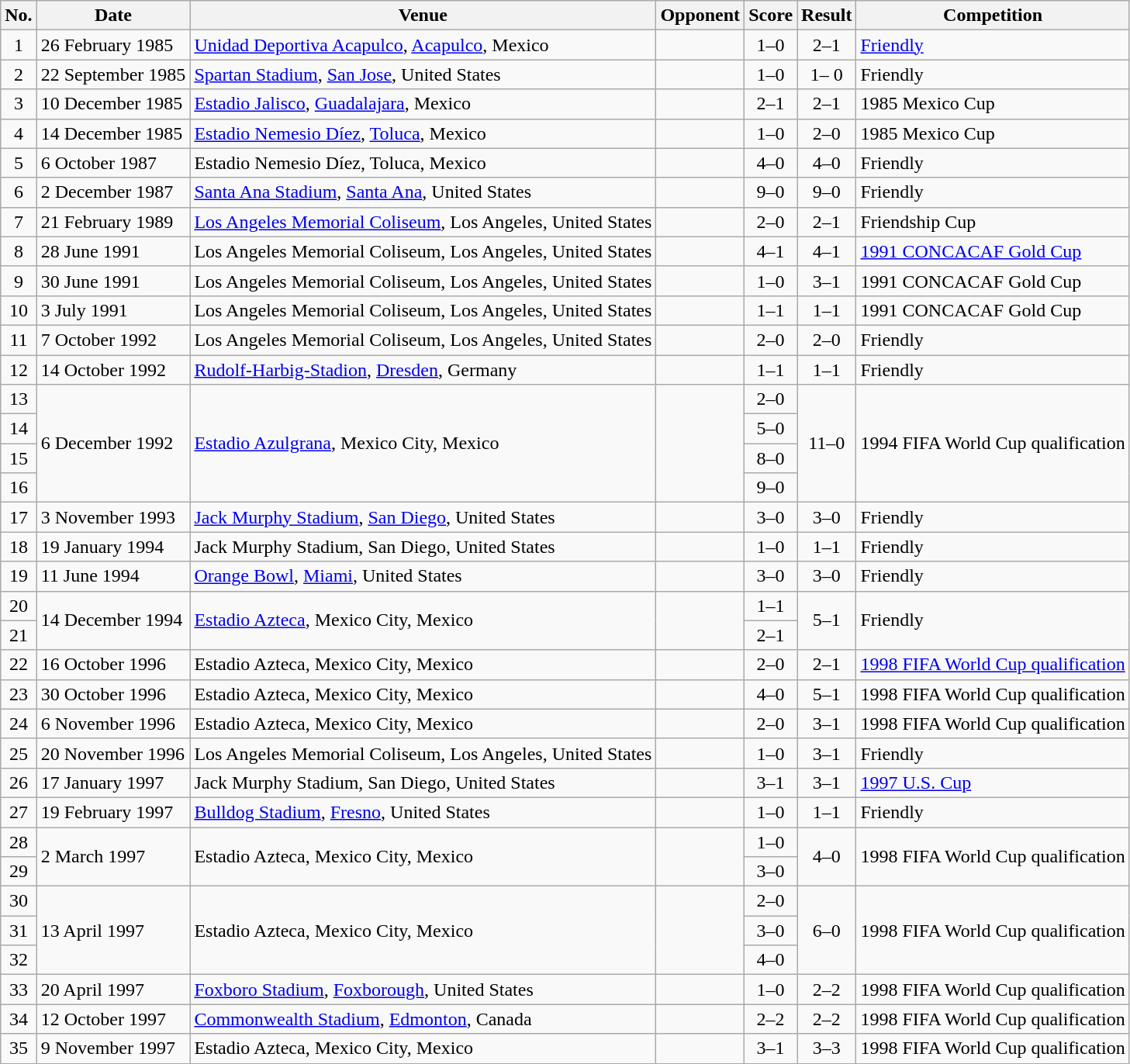<table class="wikitable sortable">
<tr>
<th scope="col">No.</th>
<th scope="col">Date</th>
<th scope="col">Venue</th>
<th scope="col">Opponent</th>
<th scope="col">Score</th>
<th scope="col">Result</th>
<th scope="col">Competition</th>
</tr>
<tr>
<td style="text-align:center">1</td>
<td>26 February 1985</td>
<td><a href='#'>Unidad Deportiva Acapulco</a>, <a href='#'>Acapulco</a>, Mexico</td>
<td></td>
<td style="text-align:center">1–0</td>
<td style="text-align:center">2–1</td>
<td><a href='#'>Friendly</a></td>
</tr>
<tr>
<td style="text-align:center">2</td>
<td>22 September 1985</td>
<td><a href='#'>Spartan Stadium</a>, <a href='#'>San Jose</a>, United States</td>
<td></td>
<td style="text-align:center">1–0</td>
<td style="text-align:center">1– 0</td>
<td>Friendly</td>
</tr>
<tr>
<td style="text-align:center">3</td>
<td>10 December 1985</td>
<td><a href='#'>Estadio Jalisco</a>, <a href='#'>Guadalajara</a>, Mexico</td>
<td></td>
<td style="text-align:center">2–1</td>
<td style="text-align:center">2–1</td>
<td>1985 Mexico Cup</td>
</tr>
<tr>
<td style="text-align:center">4</td>
<td>14 December 1985</td>
<td><a href='#'>Estadio Nemesio Díez</a>, <a href='#'>Toluca</a>, Mexico</td>
<td></td>
<td style="text-align:center">1–0</td>
<td style="text-align:center">2–0</td>
<td>1985 Mexico Cup</td>
</tr>
<tr>
<td style="text-align:center">5</td>
<td>6 October 1987</td>
<td>Estadio Nemesio Díez, Toluca, Mexico</td>
<td></td>
<td style="text-align:center">4–0</td>
<td style="text-align:center">4–0</td>
<td>Friendly</td>
</tr>
<tr>
<td style="text-align:center">6</td>
<td>2 December 1987</td>
<td><a href='#'>Santa Ana Stadium</a>, <a href='#'>Santa Ana</a>, United States</td>
<td></td>
<td style="text-align:center">9–0</td>
<td style="text-align:center">9–0</td>
<td>Friendly</td>
</tr>
<tr>
<td style="text-align:center">7</td>
<td>21 February 1989</td>
<td><a href='#'>Los Angeles Memorial Coliseum</a>, Los Angeles, United States</td>
<td></td>
<td style="text-align:center">2–0</td>
<td style="text-align:center">2–1</td>
<td>Friendship Cup</td>
</tr>
<tr>
<td style="text-align:center">8</td>
<td>28 June 1991</td>
<td>Los Angeles Memorial Coliseum, Los Angeles, United States</td>
<td></td>
<td style="text-align:center">4–1</td>
<td style="text-align:center">4–1</td>
<td><a href='#'>1991 CONCACAF Gold Cup</a></td>
</tr>
<tr>
<td style="text-align:center">9</td>
<td>30 June 1991</td>
<td>Los Angeles Memorial Coliseum, Los Angeles, United States</td>
<td></td>
<td style="text-align:center">1–0</td>
<td style="text-align:center">3–1</td>
<td>1991 CONCACAF Gold Cup</td>
</tr>
<tr>
<td style="text-align:center">10</td>
<td>3 July 1991</td>
<td>Los Angeles Memorial Coliseum, Los Angeles, United States</td>
<td></td>
<td style="text-align:center">1–1</td>
<td style="text-align:center">1–1</td>
<td>1991 CONCACAF Gold Cup</td>
</tr>
<tr>
<td style="text-align:center">11</td>
<td>7 October 1992</td>
<td>Los Angeles Memorial Coliseum, Los Angeles, United States</td>
<td></td>
<td style="text-align:center">2–0</td>
<td style="text-align:center">2–0</td>
<td>Friendly</td>
</tr>
<tr>
<td style="text-align:center">12</td>
<td>14 October 1992</td>
<td><a href='#'>Rudolf-Harbig-Stadion</a>, <a href='#'>Dresden</a>, Germany</td>
<td></td>
<td style="text-align:center">1–1</td>
<td style="text-align:center">1–1</td>
<td>Friendly</td>
</tr>
<tr>
<td style="text-align:center">13</td>
<td rowspan="4">6 December 1992</td>
<td rowspan="4"><a href='#'>Estadio Azulgrana</a>, Mexico City, Mexico</td>
<td rowspan="4"></td>
<td style="text-align:center">2–0</td>
<td align=center rowspan="4">11–0</td>
<td rowspan="4">1994 FIFA World Cup qualification</td>
</tr>
<tr>
<td style="text-align:center">14</td>
<td style="text-align:center">5–0</td>
</tr>
<tr>
<td style="text-align:center">15</td>
<td style="text-align:center">8–0</td>
</tr>
<tr>
<td style="text-align:center">16</td>
<td style="text-align:center">9–0</td>
</tr>
<tr>
<td style="text-align:center">17</td>
<td>3 November 1993</td>
<td><a href='#'>Jack Murphy Stadium</a>, <a href='#'>San Diego</a>, United States</td>
<td></td>
<td style="text-align:center">3–0</td>
<td style="text-align:center">3–0</td>
<td>Friendly</td>
</tr>
<tr>
<td style="text-align:center">18</td>
<td>19 January 1994</td>
<td>Jack Murphy Stadium, San Diego, United States</td>
<td></td>
<td style="text-align:center">1–0</td>
<td style="text-align:center">1–1</td>
<td>Friendly</td>
</tr>
<tr>
<td style="text-align:center">19</td>
<td>11 June 1994</td>
<td><a href='#'>Orange Bowl</a>, <a href='#'>Miami</a>, United States</td>
<td></td>
<td style="text-align:center">3–0</td>
<td style="text-align:center">3–0</td>
<td>Friendly</td>
</tr>
<tr>
<td style="text-align:center">20</td>
<td rowspan="2">14 December 1994</td>
<td rowspan="2"><a href='#'>Estadio Azteca</a>, Mexico City, Mexico</td>
<td rowspan="2"></td>
<td style="text-align:center">1–1</td>
<td align=center rowspan="2">5–1</td>
<td rowspan="2">Friendly</td>
</tr>
<tr>
<td style="text-align:center">21</td>
<td style="text-align:center">2–1</td>
</tr>
<tr>
<td style="text-align:center">22</td>
<td>16 October 1996</td>
<td>Estadio Azteca, Mexico City, Mexico</td>
<td></td>
<td style="text-align:center">2–0</td>
<td style="text-align:center">2–1</td>
<td><a href='#'>1998 FIFA World Cup qualification</a></td>
</tr>
<tr>
<td style="text-align:center">23</td>
<td>30 October 1996</td>
<td>Estadio Azteca, Mexico City, Mexico</td>
<td></td>
<td style="text-align:center">4–0</td>
<td style="text-align:center">5–1</td>
<td>1998 FIFA World Cup qualification</td>
</tr>
<tr>
<td style="text-align:center">24</td>
<td>6 November 1996</td>
<td>Estadio Azteca, Mexico City, Mexico</td>
<td></td>
<td style="text-align:center">2–0</td>
<td style="text-align:center">3–1</td>
<td>1998 FIFA World Cup qualification</td>
</tr>
<tr>
<td style="text-align:center">25</td>
<td>20 November 1996</td>
<td>Los Angeles Memorial Coliseum, Los Angeles, United States</td>
<td></td>
<td style="text-align:center">1–0</td>
<td style="text-align:center">3–1</td>
<td>Friendly</td>
</tr>
<tr>
<td style="text-align:center">26</td>
<td>17 January 1997</td>
<td>Jack Murphy Stadium, San Diego, United States</td>
<td></td>
<td style="text-align:center">3–1</td>
<td style="text-align:center">3–1</td>
<td><a href='#'>1997 U.S. Cup</a></td>
</tr>
<tr>
<td style="text-align:center">27</td>
<td>19 February 1997</td>
<td><a href='#'>Bulldog Stadium</a>, <a href='#'>Fresno</a>, United States</td>
<td></td>
<td style="text-align:center">1–0</td>
<td style="text-align:center">1–1</td>
<td>Friendly</td>
</tr>
<tr>
<td style="text-align:center">28</td>
<td rowspan="2">2 March 1997</td>
<td rowspan="2">Estadio Azteca, Mexico City, Mexico</td>
<td rowspan="2"></td>
<td style="text-align:center">1–0</td>
<td align=center rowspan="2">4–0</td>
<td rowspan="2">1998 FIFA World Cup qualification</td>
</tr>
<tr>
<td style="text-align:center">29</td>
<td style="text-align:center">3–0</td>
</tr>
<tr>
<td style="text-align:center">30</td>
<td rowspan="3">13 April 1997</td>
<td rowspan="3">Estadio Azteca, Mexico City, Mexico</td>
<td rowspan="3"></td>
<td style="text-align:center">2–0</td>
<td align=center rowspan="3">6–0</td>
<td rowspan="3">1998 FIFA World Cup qualification</td>
</tr>
<tr>
<td style="text-align:center">31</td>
<td style="text-align:center">3–0</td>
</tr>
<tr>
<td style="text-align:center">32</td>
<td style="text-align:center">4–0</td>
</tr>
<tr>
<td style="text-align:center">33</td>
<td>20 April 1997</td>
<td><a href='#'>Foxboro Stadium</a>, <a href='#'>Foxborough</a>, United States</td>
<td></td>
<td style="text-align:center">1–0</td>
<td style="text-align:center">2–2</td>
<td>1998 FIFA World Cup qualification</td>
</tr>
<tr>
<td style="text-align:center">34</td>
<td>12 October 1997</td>
<td><a href='#'>Commonwealth Stadium</a>, <a href='#'>Edmonton</a>, Canada</td>
<td></td>
<td style="text-align:center">2–2</td>
<td style="text-align:center">2–2</td>
<td>1998 FIFA World Cup qualification</td>
</tr>
<tr>
<td style="text-align:center">35</td>
<td>9 November 1997</td>
<td>Estadio Azteca, Mexico City, Mexico</td>
<td></td>
<td style="text-align:center">3–1</td>
<td style="text-align:center">3–3</td>
<td>1998 FIFA World Cup qualification</td>
</tr>
</table>
